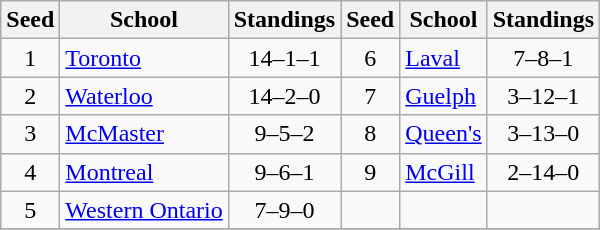<table class="wikitable">
<tr>
<th>Seed</th>
<th width:120px">School</th>
<th>Standings</th>
<th>Seed</th>
<th width:120px">School</th>
<th>Standings</th>
</tr>
<tr>
<td align=center>1</td>
<td><a href='#'>Toronto</a></td>
<td align=center>14–1–1</td>
<td align=center>6</td>
<td><a href='#'>Laval</a></td>
<td align=center>7–8–1</td>
</tr>
<tr>
<td align=center>2</td>
<td><a href='#'>Waterloo</a></td>
<td align=center>14–2–0</td>
<td align=center>7</td>
<td><a href='#'>Guelph</a></td>
<td align=center>3–12–1</td>
</tr>
<tr>
<td align=center>3</td>
<td><a href='#'>McMaster</a></td>
<td align=center>9–5–2</td>
<td align=center>8</td>
<td><a href='#'>Queen's</a></td>
<td align=center>3–13–0</td>
</tr>
<tr>
<td align=center>4</td>
<td><a href='#'>Montreal</a></td>
<td align=center>9–6–1</td>
<td align=center>9</td>
<td><a href='#'>McGill</a></td>
<td align=center>2–14–0</td>
</tr>
<tr>
<td align=center>5</td>
<td><a href='#'>Western Ontario</a></td>
<td align=center>7–9–0</td>
<td></td>
<td></td>
<td></td>
</tr>
<tr>
</tr>
</table>
